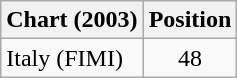<table class="wikitable">
<tr>
<th>Chart (2003)</th>
<th>Position</th>
</tr>
<tr>
<td>Italy (FIMI)</td>
<td align=center>48</td>
</tr>
</table>
